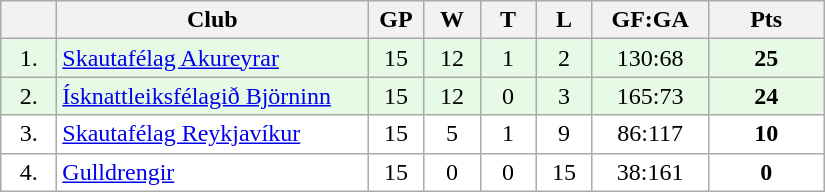<table class="wikitable">
<tr>
<th width="30"></th>
<th width="200">Club</th>
<th width="30">GP</th>
<th width="30">W</th>
<th width="30">T</th>
<th width="30">L</th>
<th width="70">GF:GA</th>
<th width="70">Pts</th>
</tr>
<tr bgcolor="#e6fae6" align="center">
<td>1.</td>
<td align="left"><a href='#'>Skautafélag Akureyrar</a></td>
<td>15</td>
<td>12</td>
<td>1</td>
<td>2</td>
<td>130:68</td>
<td><strong>25</strong></td>
</tr>
<tr bgcolor="#e6fae6" align="center">
<td>2.</td>
<td align="left"><a href='#'>Ísknattleiksfélagið Björninn</a></td>
<td>15</td>
<td>12</td>
<td>0</td>
<td>3</td>
<td>165:73</td>
<td><strong>24</strong></td>
</tr>
<tr bgcolor="#FFFFFF" align="center">
<td>3.</td>
<td align="left"><a href='#'>Skautafélag Reykjavíkur</a></td>
<td>15</td>
<td>5</td>
<td>1</td>
<td>9</td>
<td>86:117</td>
<td><strong>10</strong></td>
</tr>
<tr bgcolor="#FFFFFF" align="center">
<td>4.</td>
<td align="left"><a href='#'>Gulldrengir</a></td>
<td>15</td>
<td>0</td>
<td>0</td>
<td>15</td>
<td>38:161</td>
<td><strong>0</strong></td>
</tr>
</table>
